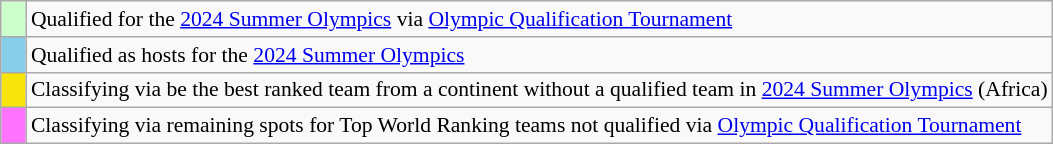<table class="wikitable" style="text-align:left; font-size:90%;">
<tr>
<td width="10px" bgcolor="#ccffcc"></td>
<td>Qualified for the <a href='#'>2024 Summer Olympics</a> via <a href='#'>Olympic Qualification Tournament</a></td>
</tr>
<tr>
<td width="10px" bgcolor="#87ceeb"></td>
<td>Qualified as hosts for the <a href='#'>2024 Summer Olympics</a></td>
</tr>
<tr>
<td width="10px" bgcolor="F6E40A"></td>
<td>Classifying via be the best ranked team from a continent without a qualified team in <a href='#'>2024 Summer Olympics</a> (Africa)</td>
</tr>
<tr>
<td width="10px" bgcolor="FF73FF"></td>
<td>Classifying via remaining spots for Top World Ranking teams not qualified via <a href='#'>Olympic Qualification Tournament</a></td>
</tr>
</table>
